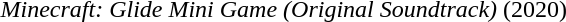<table class="collapsible collapsed" style="text-align:left;">
<tr>
<td><em>Minecraft: Glide Mini Game (Original Soundtrack)</em> (2020)</td>
</tr>
<tr>
<td><br></td>
</tr>
</table>
